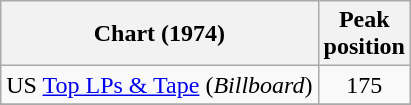<table class="wikitable">
<tr>
<th>Chart (1974)</th>
<th>Peak<br>position</th>
</tr>
<tr>
<td>US <a href='#'>Top LPs & Tape</a> (<em>Billboard</em>)</td>
<td align="center">175</td>
</tr>
<tr>
</tr>
</table>
